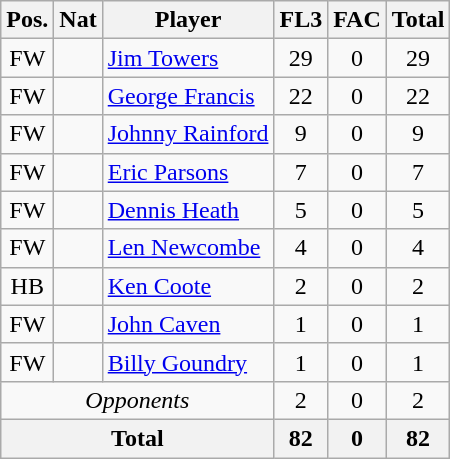<table class="wikitable"  style="text-align:center; border:1px #aaa solid;">
<tr>
<th>Pos.</th>
<th>Nat</th>
<th>Player</th>
<th>FL3</th>
<th>FAC</th>
<th>Total</th>
</tr>
<tr>
<td>FW</td>
<td></td>
<td style="text-align:left;"><a href='#'>Jim Towers</a></td>
<td>29</td>
<td>0</td>
<td>29</td>
</tr>
<tr>
<td>FW</td>
<td></td>
<td style="text-align:left;"><a href='#'>George Francis</a></td>
<td>22</td>
<td>0</td>
<td>22</td>
</tr>
<tr>
<td>FW</td>
<td></td>
<td style="text-align:left;"><a href='#'>Johnny Rainford</a></td>
<td>9</td>
<td>0</td>
<td>9</td>
</tr>
<tr>
<td>FW</td>
<td></td>
<td style="text-align:left;"><a href='#'>Eric Parsons</a></td>
<td>7</td>
<td>0</td>
<td>7</td>
</tr>
<tr>
<td>FW</td>
<td></td>
<td style="text-align:left;"><a href='#'>Dennis Heath</a></td>
<td>5</td>
<td>0</td>
<td>5</td>
</tr>
<tr>
<td>FW</td>
<td></td>
<td style="text-align:left;"><a href='#'>Len Newcombe</a></td>
<td>4</td>
<td>0</td>
<td>4</td>
</tr>
<tr>
<td>HB</td>
<td></td>
<td style="text-align:left;"><a href='#'>Ken Coote</a></td>
<td>2</td>
<td>0</td>
<td>2</td>
</tr>
<tr>
<td>FW</td>
<td></td>
<td style="text-align:left;"><a href='#'>John Caven</a></td>
<td>1</td>
<td>0</td>
<td>1</td>
</tr>
<tr>
<td>FW</td>
<td></td>
<td style="text-align:left;"><a href='#'>Billy Goundry</a></td>
<td>1</td>
<td>0</td>
<td>1</td>
</tr>
<tr>
<td colspan="3"><em>Opponents</em></td>
<td>2</td>
<td>0</td>
<td>2</td>
</tr>
<tr>
<th colspan="3">Total</th>
<th>82</th>
<th>0</th>
<th>82</th>
</tr>
</table>
